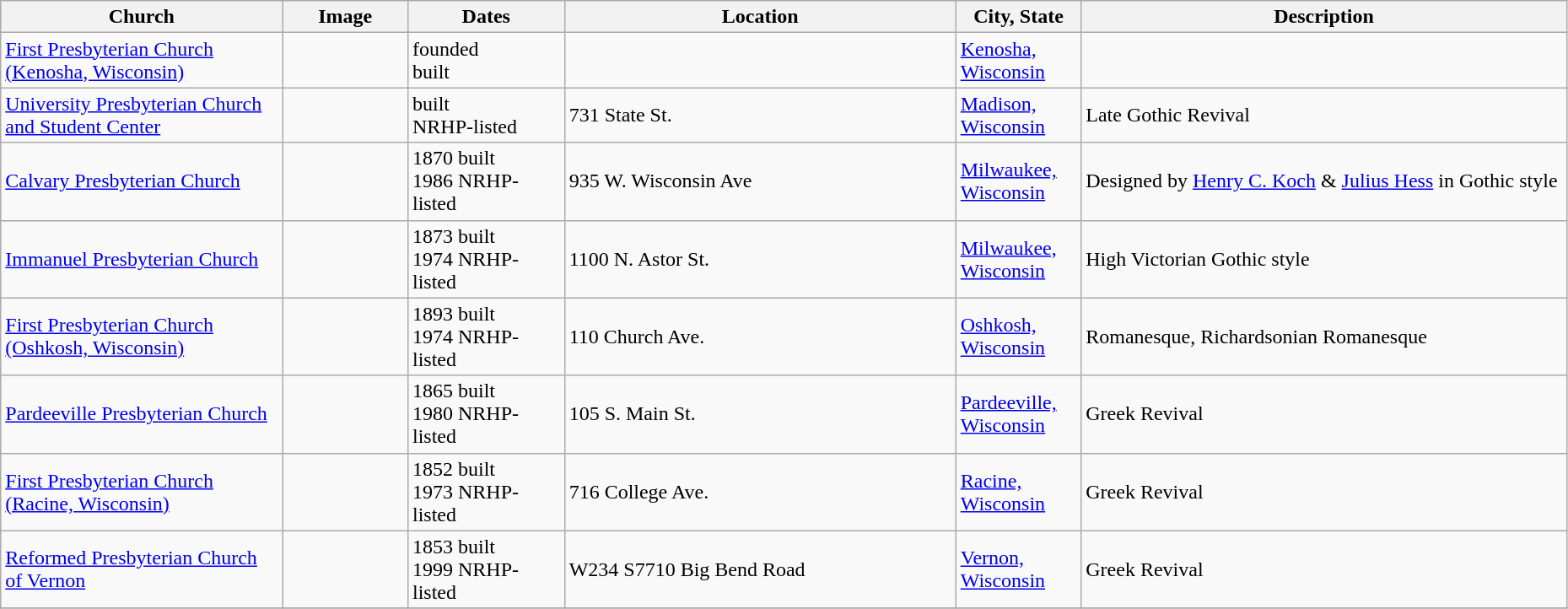<table class="wikitable sortable" style="width:98%">
<tr>
<th width = 18%><strong>Church</strong></th>
<th width = 8% class="unsortable"><strong>Image</strong></th>
<th width = 10%><strong>Dates</strong></th>
<th width = 25%><strong>Location</strong></th>
<th width = 8%><strong>City, State</strong></th>
<th class="unsortable"><strong>Description</strong></th>
</tr>
<tr>
<td><a href='#'>First Presbyterian Church (Kenosha, Wisconsin)</a></td>
<td></td>
<td>founded<br> built</td>
<td></td>
<td><a href='#'>Kenosha, Wisconsin</a></td>
<td></td>
</tr>
<tr>
<td><a href='#'>University Presbyterian Church and Student Center</a></td>
<td></td>
<td>built<br> NRHP-listed</td>
<td>731 State St.<br><small></small></td>
<td><a href='#'>Madison, Wisconsin</a></td>
<td>Late Gothic Revival</td>
</tr>
<tr>
<td><a href='#'>Calvary Presbyterian Church</a></td>
<td></td>
<td>1870 built<br>1986 NRHP-listed</td>
<td>935 W. Wisconsin Ave</td>
<td><a href='#'>Milwaukee, Wisconsin</a></td>
<td>Designed by <a href='#'>Henry C. Koch</a> & <a href='#'>Julius Hess</a> in Gothic style</td>
</tr>
<tr>
<td><a href='#'>Immanuel Presbyterian Church</a></td>
<td></td>
<td>1873 built<br>1974 NRHP-listed</td>
<td>1100 N. Astor St.</td>
<td><a href='#'>Milwaukee, Wisconsin</a></td>
<td>High Victorian Gothic style</td>
</tr>
<tr>
<td><a href='#'>First Presbyterian Church (Oshkosh, Wisconsin)</a></td>
<td></td>
<td>1893 built<br>1974 NRHP-listed</td>
<td>110 Church Ave.<br><small></small></td>
<td><a href='#'>Oshkosh, Wisconsin</a></td>
<td>Romanesque, Richardsonian Romanesque</td>
</tr>
<tr>
<td><a href='#'>Pardeeville Presbyterian Church</a></td>
<td></td>
<td>1865 built<br>1980 NRHP-listed</td>
<td>105 S. Main St.<br><small></small></td>
<td><a href='#'>Pardeeville, Wisconsin</a></td>
<td>Greek Revival</td>
</tr>
<tr>
<td><a href='#'>First Presbyterian Church (Racine, Wisconsin)</a></td>
<td></td>
<td>1852 built<br>1973 NRHP-listed</td>
<td>716 College Ave.<br><small></small></td>
<td><a href='#'>Racine, Wisconsin</a></td>
<td>Greek Revival</td>
</tr>
<tr>
<td><a href='#'>Reformed Presbyterian Church of Vernon</a></td>
<td></td>
<td>1853 built<br>1999 NRHP-listed</td>
<td>W234 S7710 Big Bend Road<br><small></small></td>
<td><a href='#'>Vernon, Wisconsin</a></td>
<td>Greek Revival</td>
</tr>
<tr>
</tr>
</table>
